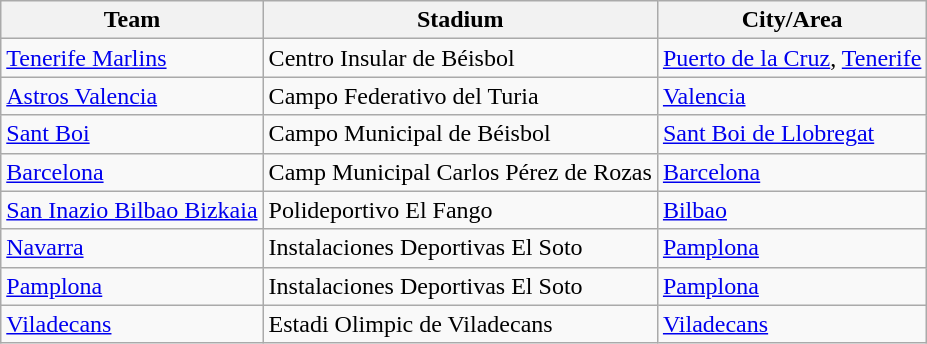<table class="wikitable sortable">
<tr>
<th>Team</th>
<th>Stadium</th>
<th>City/Area</th>
</tr>
<tr>
<td><a href='#'>Tenerife Marlins</a></td>
<td>Centro Insular de Béisbol</td>
<td><a href='#'>Puerto de la Cruz</a>, <a href='#'>Tenerife</a></td>
</tr>
<tr>
<td><a href='#'>Astros Valencia</a></td>
<td>Campo Federativo del Turia</td>
<td><a href='#'>Valencia</a></td>
</tr>
<tr>
<td><a href='#'>Sant Boi</a></td>
<td>Campo Municipal de Béisbol</td>
<td><a href='#'>Sant Boi de Llobregat</a></td>
</tr>
<tr>
<td><a href='#'>Barcelona</a></td>
<td>Camp Municipal Carlos Pérez de Rozas</td>
<td><a href='#'>Barcelona</a></td>
</tr>
<tr>
<td><a href='#'>San Inazio Bilbao Bizkaia</a></td>
<td>Polideportivo El Fango</td>
<td><a href='#'>Bilbao</a></td>
</tr>
<tr>
<td><a href='#'>Navarra</a></td>
<td>Instalaciones Deportivas El Soto</td>
<td><a href='#'>Pamplona</a></td>
</tr>
<tr>
<td><a href='#'>Pamplona</a></td>
<td>Instalaciones Deportivas El Soto</td>
<td><a href='#'>Pamplona</a></td>
</tr>
<tr>
<td><a href='#'>Viladecans</a></td>
<td>Estadi Olimpic de Viladecans</td>
<td><a href='#'>Viladecans</a></td>
</tr>
</table>
